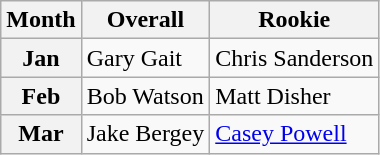<table class="wikitable">
<tr>
<th>Month</th>
<th>Overall</th>
<th>Rookie</th>
</tr>
<tr>
<th>Jan</th>
<td>Gary Gait</td>
<td>Chris Sanderson</td>
</tr>
<tr>
<th>Feb</th>
<td>Bob Watson</td>
<td>Matt Disher</td>
</tr>
<tr>
<th>Mar</th>
<td>Jake Bergey</td>
<td><a href='#'>Casey Powell</a></td>
</tr>
</table>
